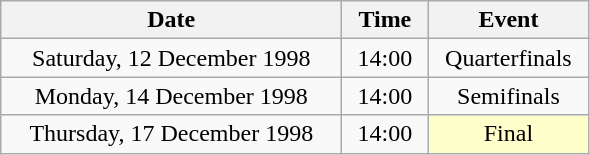<table class = "wikitable" style="text-align:center;">
<tr>
<th width=220>Date</th>
<th width=50>Time</th>
<th width=100>Event</th>
</tr>
<tr>
<td>Saturday, 12 December 1998</td>
<td>14:00</td>
<td>Quarterfinals</td>
</tr>
<tr>
<td>Monday, 14 December 1998</td>
<td>14:00</td>
<td>Semifinals</td>
</tr>
<tr>
<td>Thursday, 17 December 1998</td>
<td>14:00</td>
<td bgcolor=ffffcc>Final</td>
</tr>
</table>
